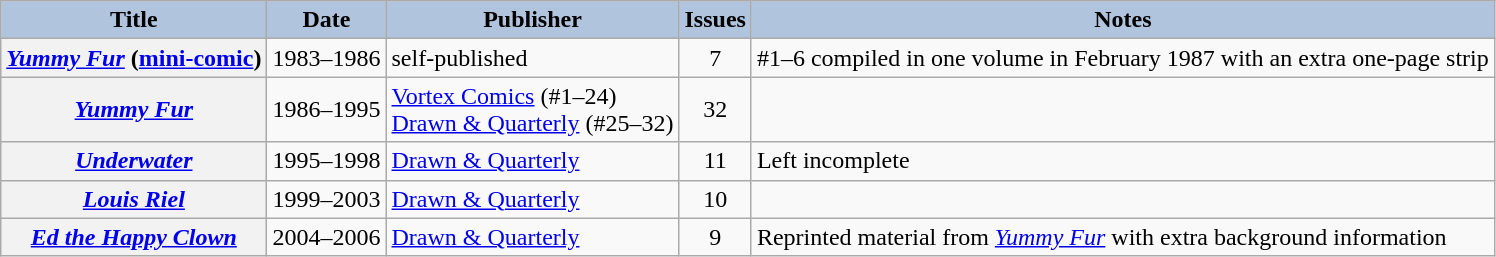<table class="wikitable sortable">
<tr>
<th scope="col" style="background:#B0C4DE;">Title</th>
<th scope="col" style="background:#B0C4DE;">Date</th>
<th scope="col" style="background:#B0C4DE;">Publisher</th>
<th scope="col" style="background:#B0C4DE;">Issues</th>
<th scope="col" style="background:#B0C4DE;">Notes</th>
</tr>
<tr>
<th scope="row"><em><a href='#'>Yummy Fur</a></em> (<a href='#'>mini-comic</a>)</th>
<td>1983–1986</td>
<td>self-published</td>
<td style="text-align:center;">7</td>
<td>#1–6 compiled in one volume in February 1987 with an extra one-page strip</td>
</tr>
<tr>
<th scope="row"><em><a href='#'>Yummy Fur</a></em></th>
<td>1986–1995</td>
<td><a href='#'>Vortex Comics</a> (#1–24)<br><a href='#'>Drawn & Quarterly</a> (#25–32)</td>
<td style="text-align:center;">32</td>
<td></td>
</tr>
<tr>
<th scope="row"><em><a href='#'>Underwater</a></em></th>
<td>1995–1998</td>
<td><a href='#'>Drawn & Quarterly</a></td>
<td style="text-align:center;">11</td>
<td>Left incomplete</td>
</tr>
<tr>
<th scope="row"><em><a href='#'>Louis Riel</a></em></th>
<td>1999–2003</td>
<td><a href='#'>Drawn & Quarterly</a></td>
<td style="text-align:center;">10</td>
<td></td>
</tr>
<tr>
<th scope="row"><em><a href='#'>Ed the Happy Clown</a></em></th>
<td>2004–2006</td>
<td><a href='#'>Drawn & Quarterly</a></td>
<td style="text-align:center;">9</td>
<td>Reprinted material from <em><a href='#'>Yummy Fur</a></em> with extra background information</td>
</tr>
</table>
